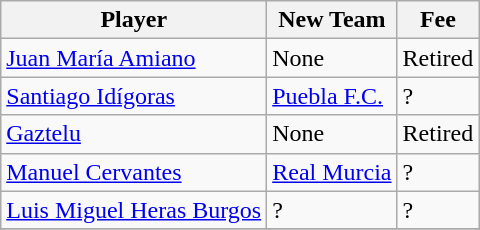<table class=wikitable>
<tr>
<th>Player</th>
<th>New Team</th>
<th>Fee</th>
</tr>
<tr>
<td> <a href='#'>Juan María Amiano</a></td>
<td>None</td>
<td>Retired</td>
</tr>
<tr>
<td> <a href='#'>Santiago Idígoras</a></td>
<td> <a href='#'>Puebla F.C.</a></td>
<td>?</td>
</tr>
<tr>
<td> <a href='#'>Gaztelu</a></td>
<td>None</td>
<td>Retired</td>
</tr>
<tr>
<td> <a href='#'>Manuel Cervantes</a></td>
<td><a href='#'>Real Murcia</a></td>
<td>?</td>
</tr>
<tr>
<td> <a href='#'>Luis Miguel Heras Burgos</a></td>
<td>?</td>
<td>?</td>
</tr>
<tr>
</tr>
</table>
